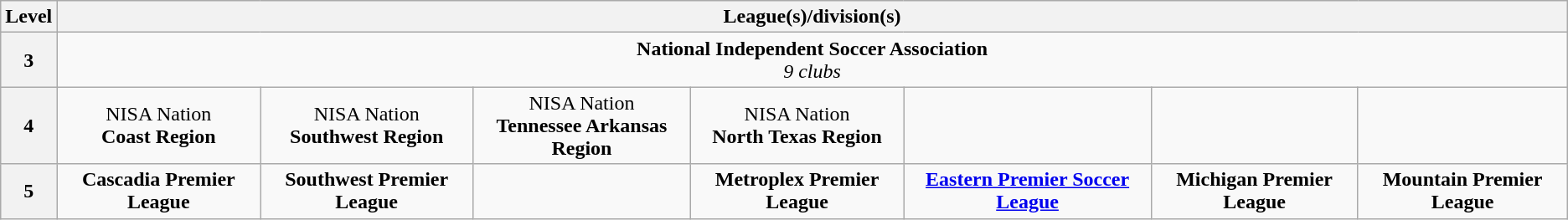<table class="wikitable" style="border: none; text-align: center;">
<tr>
<th width=2%>Level</th>
<th colspan="7" width=98%>League(s)/division(s)</th>
</tr>
<tr>
<th>3</th>
<td colspan="7"><strong>National Independent Soccer Association</strong><br><em>9 clubs</em></td>
</tr>
<tr>
<th>4</th>
<td>NISA Nation<br><strong>Coast Region</strong></td>
<td>NISA Nation<br><strong>Southwest Region</strong></td>
<td>NISA Nation<br><strong>Tennessee Arkansas Region</strong></td>
<td>NISA Nation<br><strong>North Texas Region</strong></td>
<td></td>
<td></td>
<td></td>
</tr>
<tr>
<th>5</th>
<td><strong>Cascadia Premier League</strong></td>
<td><strong>Southwest Premier League</strong></td>
<td></td>
<td><strong>Metroplex Premier League</strong></td>
<td><strong><a href='#'>Eastern Premier Soccer League</a></strong></td>
<td><strong>Michigan Premier League</strong></td>
<td><strong>Mountain Premier League</strong></td>
</tr>
</table>
